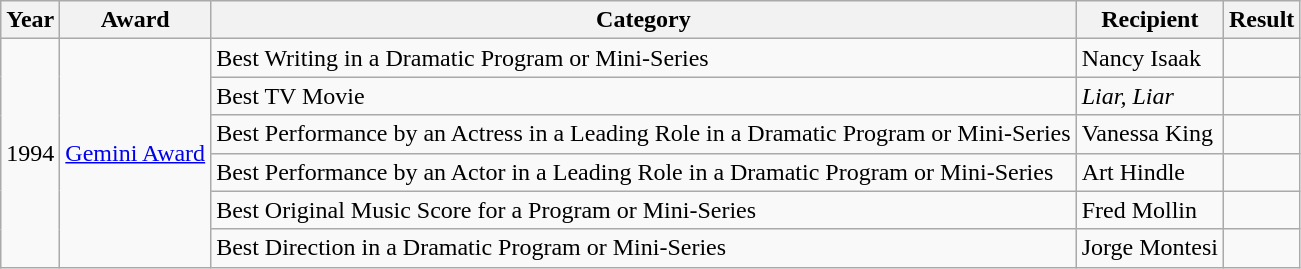<table class="wikitable">
<tr>
<th>Year</th>
<th>Award</th>
<th>Category</th>
<th>Recipient</th>
<th>Result</th>
</tr>
<tr>
<td rowspan=6>1994</td>
<td rowspan=6><a href='#'>Gemini Award</a></td>
<td>Best Writing in a Dramatic Program or Mini-Series</td>
<td>Nancy Isaak</td>
<td></td>
</tr>
<tr>
<td>Best TV Movie</td>
<td><em>Liar, Liar</em></td>
<td></td>
</tr>
<tr>
<td>Best Performance by an Actress in a Leading Role in a Dramatic Program or Mini-Series</td>
<td>Vanessa King</td>
<td></td>
</tr>
<tr>
<td>Best Performance by an Actor in a Leading Role in a Dramatic Program or Mini-Series</td>
<td>Art Hindle</td>
<td></td>
</tr>
<tr>
<td>Best Original Music Score for a Program or Mini-Series</td>
<td>Fred Mollin</td>
<td></td>
</tr>
<tr>
<td>Best Direction in a Dramatic Program or Mini-Series</td>
<td>Jorge Montesi</td>
<td></td>
</tr>
</table>
